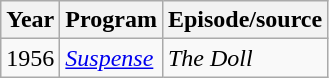<table class="wikitable">
<tr>
<th>Year</th>
<th>Program</th>
<th>Episode/source</th>
</tr>
<tr>
<td>1956</td>
<td><em><a href='#'>Suspense</a></em></td>
<td><em>The Doll</em></td>
</tr>
</table>
